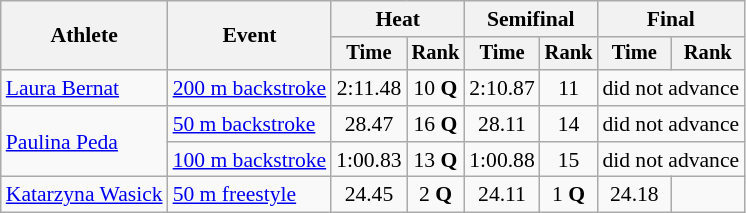<table class="wikitable" style="text-align:center; font-size:90%">
<tr>
<th rowspan="2">Athlete</th>
<th rowspan="2">Event</th>
<th colspan="2">Heat</th>
<th colspan="2">Semifinal</th>
<th colspan="2">Final</th>
</tr>
<tr style="font-size:95%">
<th>Time</th>
<th>Rank</th>
<th>Time</th>
<th>Rank</th>
<th>Time</th>
<th>Rank</th>
</tr>
<tr>
<td align=left><a href='#'>Laura Bernat</a></td>
<td align=left><a href='#'>200 m backstroke</a></td>
<td>2:11.48</td>
<td>10 <strong>Q</strong></td>
<td>2:10.87</td>
<td>11</td>
<td colspan=2>did not advance</td>
</tr>
<tr>
<td rowspan=2 align=left><a href='#'>Paulina Peda</a></td>
<td align=left><a href='#'>50 m backstroke</a></td>
<td>28.47</td>
<td>16 <strong>Q</strong></td>
<td>28.11</td>
<td>14</td>
<td colspan=2>did not advance</td>
</tr>
<tr>
<td align=left><a href='#'>100 m backstroke</a></td>
<td>1:00.83</td>
<td>13 <strong>Q</strong></td>
<td>1:00.88</td>
<td>15</td>
<td colspan=2>did not advance</td>
</tr>
<tr>
<td align=left><a href='#'>Katarzyna Wasick</a></td>
<td align=left><a href='#'>50 m freestyle</a></td>
<td>24.45</td>
<td>2 <strong>Q</strong></td>
<td>24.11</td>
<td>1 <strong>Q</strong></td>
<td>24.18</td>
<td></td>
</tr>
</table>
